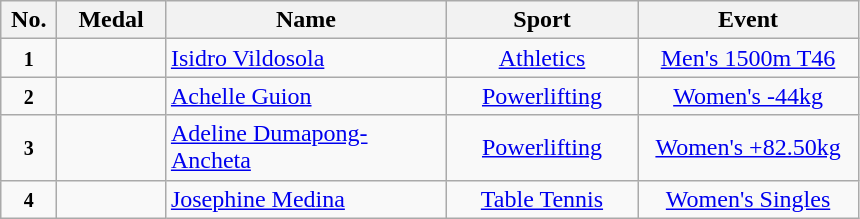<table class="wikitable" style="font-size:100%; text-align:center;">
<tr>
<th width="30">No.</th>
<th width="65">Medal</th>
<th width="180">Name</th>
<th width="120">Sport</th>
<th width="140">Event</th>
</tr>
<tr>
<td><small><strong>1</strong></small></td>
<td></td>
<td align=left><a href='#'>Isidro Vildosola</a></td>
<td> <a href='#'>Athletics</a></td>
<td><a href='#'>Men's 1500m T46</a></td>
</tr>
<tr>
<td><small><strong>2</strong></small></td>
<td></td>
<td align=left><a href='#'>Achelle Guion</a></td>
<td> <a href='#'>Powerlifting</a></td>
<td><a href='#'>Women's -44kg</a></td>
</tr>
<tr>
<td><small><strong>3</strong></small></td>
<td></td>
<td align=left><a href='#'>Adeline Dumapong-Ancheta</a></td>
<td> <a href='#'>Powerlifting</a></td>
<td><a href='#'>Women's +82.50kg</a></td>
</tr>
<tr>
<td><small><strong>4</strong></small></td>
<td></td>
<td align=left><a href='#'>Josephine Medina</a></td>
<td> <a href='#'>Table Tennis</a></td>
<td><a href='#'>Women's Singles</a></td>
</tr>
</table>
